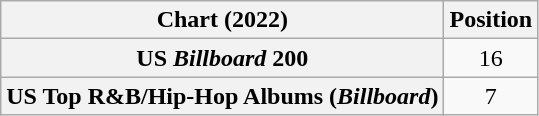<table class="wikitable sortable plainrowheaders" style="text-align:center">
<tr>
<th scope="col">Chart (2022)</th>
<th scope="col">Position</th>
</tr>
<tr>
<th scope="row">US <em>Billboard</em> 200</th>
<td>16</td>
</tr>
<tr>
<th scope="row">US Top R&B/Hip-Hop Albums (<em>Billboard</em>)</th>
<td>7</td>
</tr>
</table>
